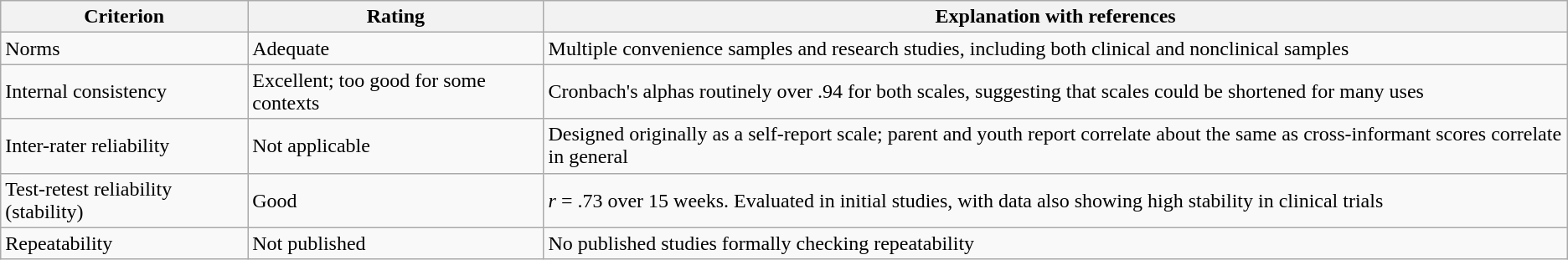<table class="wikitable">
<tr>
<th>Criterion</th>
<th>Rating</th>
<th>Explanation with references</th>
</tr>
<tr>
<td>Norms</td>
<td>Adequate</td>
<td>Multiple convenience samples and research studies, including both clinical and nonclinical samples</td>
</tr>
<tr>
<td>Internal consistency</td>
<td>Excellent; too good for some contexts</td>
<td>Cronbach's alphas routinely over .94 for both scales, suggesting that scales could be shortened for many uses</td>
</tr>
<tr>
<td>Inter-rater reliability</td>
<td>Not applicable</td>
<td>Designed originally as a self-report scale; parent and youth report correlate about the same as cross-informant scores correlate in general</td>
</tr>
<tr>
<td>Test-retest reliability (stability)</td>
<td>Good</td>
<td><em>r</em> = .73 over 15 weeks. Evaluated in initial studies, with data also showing high stability in clinical trials</td>
</tr>
<tr>
<td>Repeatability</td>
<td>Not published</td>
<td>No published studies formally checking repeatability</td>
</tr>
</table>
